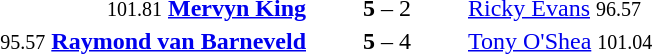<table style="text-align:center">
<tr>
<th width=223></th>
<th width=100></th>
<th width=223></th>
</tr>
<tr>
<td align=right><small><span>101.81</span></small> <strong><a href='#'>Mervyn King</a></strong> </td>
<td><strong>5</strong> – 2</td>
<td align=left> <a href='#'>Ricky Evans</a> <small><span>96.57</span></small></td>
</tr>
<tr>
<td align=right><small><span>95.57</span></small> <strong><a href='#'>Raymond van Barneveld</a></strong> </td>
<td><strong>5</strong> – 4</td>
<td align=left> <a href='#'>Tony O'Shea</a> <small><span>101.04</span></small></td>
</tr>
</table>
